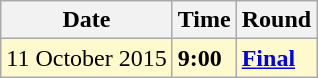<table class="wikitable">
<tr>
<th>Date</th>
<th>Time</th>
<th>Round</th>
</tr>
<tr style=background:lemonchiffon>
<td>11 October 2015</td>
<td><strong>9:00</strong></td>
<td><strong><a href='#'>Final</a></strong></td>
</tr>
</table>
